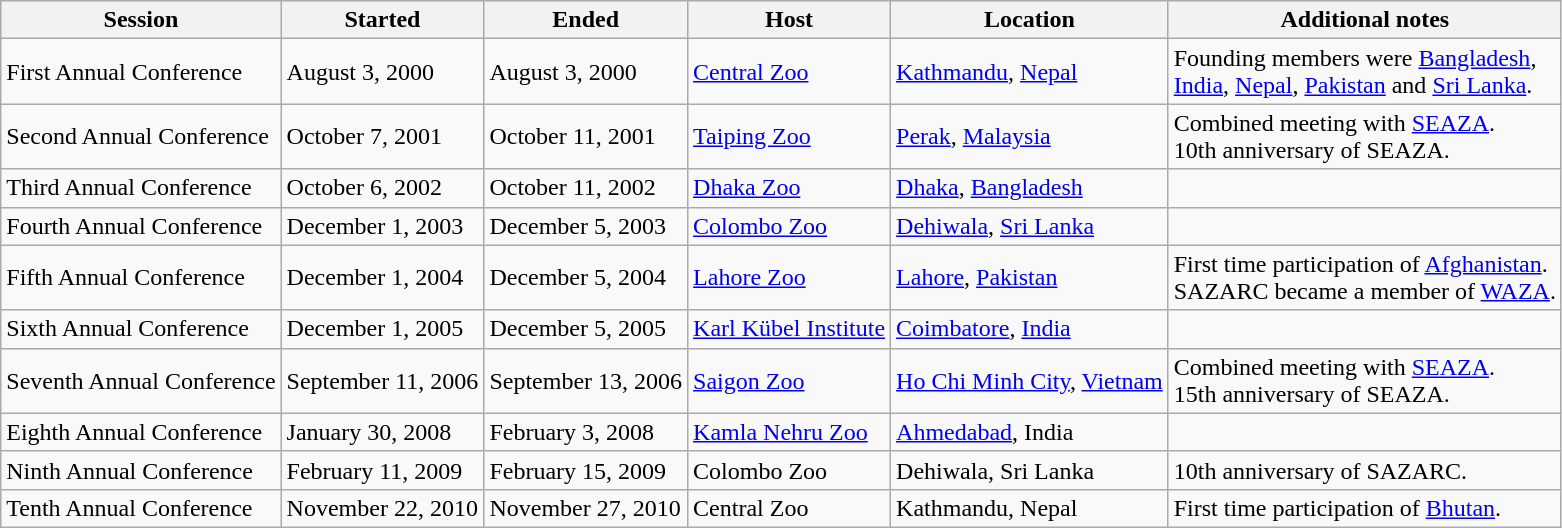<table class="wikitable">
<tr>
<th>Session</th>
<th>Started</th>
<th>Ended</th>
<th>Host</th>
<th>Location</th>
<th>Additional notes</th>
</tr>
<tr>
<td>First Annual Conference</td>
<td>August 3, 2000</td>
<td>August 3, 2000</td>
<td><a href='#'>Central Zoo</a></td>
<td><a href='#'>Kathmandu</a>, <a href='#'>Nepal</a></td>
<td>Founding members were <a href='#'>Bangladesh</a>,<br><a href='#'>India</a>, <a href='#'>Nepal</a>, <a href='#'>Pakistan</a> and <a href='#'>Sri Lanka</a>.</td>
</tr>
<tr>
<td>Second Annual Conference</td>
<td>October 7, 2001</td>
<td>October 11, 2001</td>
<td><a href='#'>Taiping Zoo</a></td>
<td><a href='#'>Perak</a>, <a href='#'>Malaysia</a></td>
<td>Combined meeting with <a href='#'>SEAZA</a>.<br>10th anniversary of SEAZA.</td>
</tr>
<tr>
<td>Third Annual Conference</td>
<td>October 6, 2002</td>
<td>October 11, 2002</td>
<td><a href='#'>Dhaka Zoo</a></td>
<td><a href='#'>Dhaka</a>, <a href='#'>Bangladesh</a></td>
<td></td>
</tr>
<tr>
<td>Fourth Annual Conference</td>
<td>December 1, 2003</td>
<td>December 5, 2003</td>
<td><a href='#'>Colombo Zoo</a></td>
<td><a href='#'>Dehiwala</a>, <a href='#'>Sri Lanka</a></td>
<td></td>
</tr>
<tr>
<td>Fifth Annual Conference</td>
<td>December 1, 2004</td>
<td>December 5, 2004</td>
<td><a href='#'>Lahore Zoo</a></td>
<td><a href='#'>Lahore</a>, <a href='#'>Pakistan</a></td>
<td>First time participation of <a href='#'>Afghanistan</a>.<br>SAZARC became a member of <a href='#'>WAZA</a>.</td>
</tr>
<tr>
<td>Sixth Annual Conference</td>
<td>December 1, 2005</td>
<td>December 5, 2005</td>
<td><a href='#'>Karl Kübel Institute</a></td>
<td><a href='#'>Coimbatore</a>, <a href='#'>India</a></td>
<td></td>
</tr>
<tr>
<td>Seventh Annual Conference</td>
<td>September 11, 2006</td>
<td>September 13, 2006</td>
<td><a href='#'>Saigon Zoo</a></td>
<td><a href='#'>Ho Chi Minh City</a>, <a href='#'>Vietnam</a></td>
<td>Combined meeting with <a href='#'>SEAZA</a>.<br>15th anniversary of SEAZA.</td>
</tr>
<tr>
<td>Eighth Annual Conference</td>
<td>January 30, 2008</td>
<td>February 3, 2008</td>
<td><a href='#'>Kamla Nehru Zoo</a></td>
<td><a href='#'>Ahmedabad</a>, India</td>
<td></td>
</tr>
<tr>
<td>Ninth Annual Conference</td>
<td>February 11, 2009</td>
<td>February 15, 2009</td>
<td>Colombo Zoo</td>
<td>Dehiwala, Sri Lanka</td>
<td>10th anniversary of SAZARC.</td>
</tr>
<tr>
<td>Tenth Annual Conference</td>
<td>November 22, 2010</td>
<td>November 27, 2010</td>
<td>Central Zoo</td>
<td>Kathmandu, Nepal</td>
<td>First time participation of <a href='#'>Bhutan</a>.</td>
</tr>
</table>
